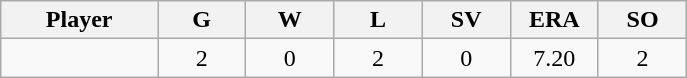<table class="wikitable sortable">
<tr>
<th bgcolor="#DDDDFF" width="16%">Player</th>
<th bgcolor="#DDDDFF" width="9%">G</th>
<th bgcolor="#DDDDFF" width="9%">W</th>
<th bgcolor="#DDDDFF" width="9%">L</th>
<th bgcolor="#DDDDFF" width="9%">SV</th>
<th bgcolor="#DDDDFF" width="9%">ERA</th>
<th bgcolor="#DDDDFF" width="9%">SO</th>
</tr>
<tr align="center">
<td></td>
<td>2</td>
<td>0</td>
<td>2</td>
<td>0</td>
<td>7.20</td>
<td>2</td>
</tr>
</table>
